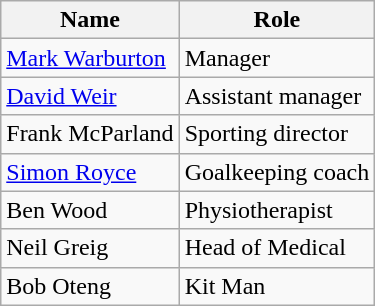<table class="wikitable">
<tr>
<th>Name</th>
<th>Role</th>
</tr>
<tr>
<td> <a href='#'>Mark Warburton</a></td>
<td>Manager</td>
</tr>
<tr>
<td> <a href='#'>David Weir</a></td>
<td>Assistant manager</td>
</tr>
<tr>
<td> Frank McParland</td>
<td>Sporting director</td>
</tr>
<tr>
<td> <a href='#'>Simon Royce</a></td>
<td>Goalkeeping coach</td>
</tr>
<tr>
<td> Ben Wood</td>
<td>Physiotherapist</td>
</tr>
<tr>
<td> Neil Greig</td>
<td>Head of Medical</td>
</tr>
<tr>
<td> Bob Oteng</td>
<td>Kit Man</td>
</tr>
</table>
